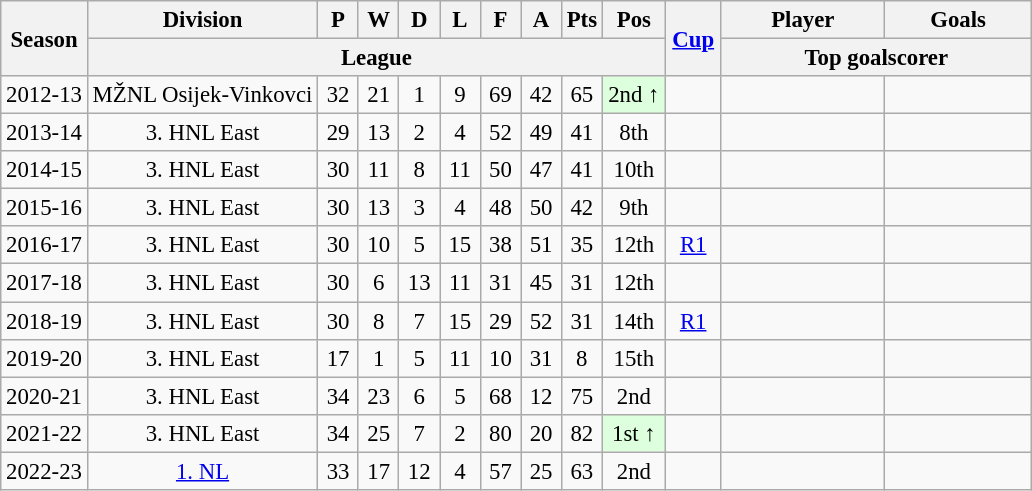<table class="wikitable sortable" style="font-size:95%; text-align: center;">
<tr>
<th rowspan=2>Season</th>
<th>Division</th>
<th width="20">P</th>
<th width="20">W</th>
<th width="20">D</th>
<th width="20">L</th>
<th width="20">F</th>
<th width="20">A</th>
<th width="20">Pts</th>
<th width="35">Pos</th>
<th rowspan=2 width="30"><a href='#'>Cup</a></th>
<th>Player</th>
<th>Goals</th>
</tr>
<tr>
<th class="unsortable" colspan=9>League</th>
<th colspan=2 width="200">Top goalscorer</th>
</tr>
<tr>
<td>2012-13</td>
<td>MŽNL Osijek-Vinkovci</td>
<td>32</td>
<td>21</td>
<td>1</td>
<td>9</td>
<td>69</td>
<td>42</td>
<td>65</td>
<td bgcolor="#DDFFDD">2nd ↑</td>
<td></td>
<td></td>
<td></td>
</tr>
<tr>
<td>2013-14</td>
<td>3. HNL East</td>
<td>29</td>
<td>13</td>
<td>2</td>
<td>4</td>
<td>52</td>
<td>49</td>
<td>41</td>
<td>8th</td>
<td></td>
<td></td>
<td></td>
</tr>
<tr>
<td>2014-15</td>
<td>3. HNL East</td>
<td>30</td>
<td>11</td>
<td>8</td>
<td>11</td>
<td>50</td>
<td>47</td>
<td>41</td>
<td>10th</td>
<td></td>
<td></td>
<td></td>
</tr>
<tr>
<td>2015-16</td>
<td>3. HNL East</td>
<td>30</td>
<td>13</td>
<td>3</td>
<td>4</td>
<td>48</td>
<td>50</td>
<td>42</td>
<td>9th</td>
<td></td>
<td></td>
<td></td>
</tr>
<tr>
<td>2016-17</td>
<td>3. HNL East</td>
<td>30</td>
<td>10</td>
<td>5</td>
<td>15</td>
<td>38</td>
<td>51</td>
<td>35</td>
<td>12th</td>
<td><a href='#'>R1</a></td>
<td></td>
<td></td>
</tr>
<tr>
<td>2017-18</td>
<td>3. HNL East</td>
<td>30</td>
<td>6</td>
<td>13</td>
<td>11</td>
<td>31</td>
<td>45</td>
<td>31</td>
<td>12th</td>
<td></td>
<td></td>
<td></td>
</tr>
<tr>
<td>2018-19</td>
<td>3. HNL East</td>
<td>30</td>
<td>8</td>
<td>7</td>
<td>15</td>
<td>29</td>
<td>52</td>
<td>31</td>
<td>14th</td>
<td><a href='#'>R1</a></td>
<td></td>
<td></td>
</tr>
<tr>
<td>2019-20</td>
<td>3. HNL East</td>
<td>17</td>
<td>1</td>
<td>5</td>
<td>11</td>
<td>10</td>
<td>31</td>
<td>8</td>
<td>15th</td>
<td></td>
<td></td>
<td></td>
</tr>
<tr>
<td>2020-21</td>
<td>3. HNL East</td>
<td>34</td>
<td>23</td>
<td>6</td>
<td>5</td>
<td>68</td>
<td>12</td>
<td>75</td>
<td>2nd</td>
<td></td>
<td></td>
<td></td>
</tr>
<tr>
<td>2021-22</td>
<td>3. HNL East</td>
<td>34</td>
<td>25</td>
<td>7</td>
<td>2</td>
<td>80</td>
<td>20</td>
<td>82</td>
<td bgcolor="#DDFFDD">1st ↑</td>
<td></td>
<td></td>
<td></td>
</tr>
<tr>
<td>2022-23</td>
<td><a href='#'>1. NL</a></td>
<td>33</td>
<td>17</td>
<td>12</td>
<td>4</td>
<td>57</td>
<td>25</td>
<td>63</td>
<td>2nd</td>
<td></td>
<td></td>
<td></td>
</tr>
</table>
